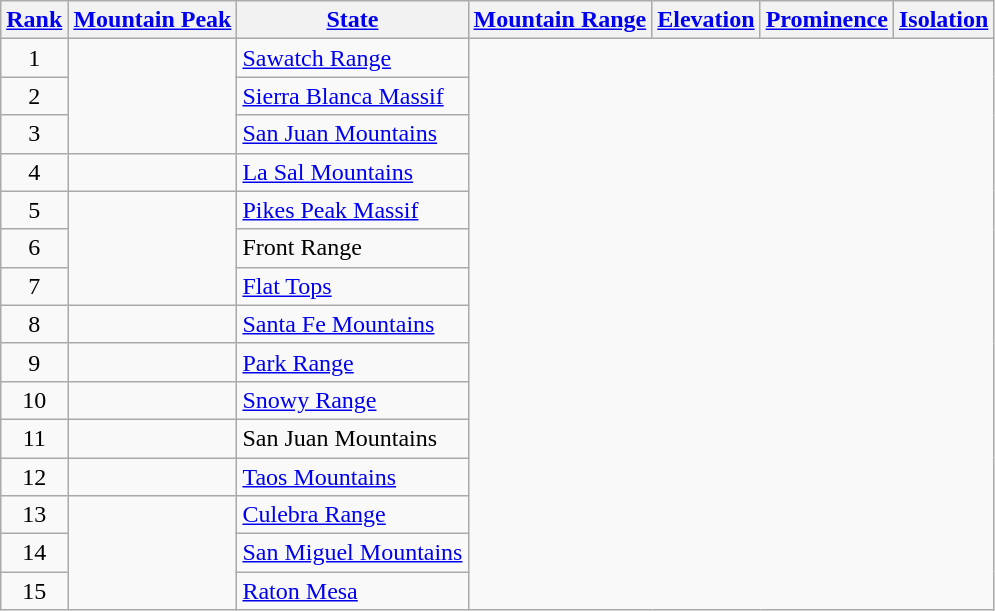<table class="wikitable sortable">
<tr>
<th><a href='#'>Rank</a></th>
<th><a href='#'>Mountain Peak</a></th>
<th><a href='#'>State</a></th>
<th><a href='#'>Mountain Range</a></th>
<th><a href='#'>Elevation</a></th>
<th><a href='#'>Prominence</a></th>
<th><a href='#'>Isolation</a></th>
</tr>
<tr>
<td align=center>1<br></td>
<td rowspan=3></td>
<td><a href='#'>Sawatch Range</a><br></td>
</tr>
<tr>
<td align=center>2<br></td>
<td><a href='#'>Sierra Blanca Massif</a><br></td>
</tr>
<tr>
<td align=center>3<br></td>
<td><a href='#'>San Juan Mountains</a><br></td>
</tr>
<tr>
<td align=center>4<br></td>
<td></td>
<td><a href='#'>La Sal Mountains</a><br></td>
</tr>
<tr>
<td align=center>5<br></td>
<td rowspan=3></td>
<td><a href='#'>Pikes Peak Massif</a><br></td>
</tr>
<tr>
<td align=center>6<br></td>
<td>Front Range<br></td>
</tr>
<tr>
<td align=center>7<br></td>
<td><a href='#'>Flat Tops</a> <br></td>
</tr>
<tr>
<td align=center>8<br></td>
<td></td>
<td><a href='#'>Santa Fe Mountains</a> <br></td>
</tr>
<tr>
<td align=center>9<br></td>
<td></td>
<td><a href='#'>Park Range</a><br></td>
</tr>
<tr>
<td align=center>10<br></td>
<td></td>
<td><a href='#'>Snowy Range</a> <br></td>
</tr>
<tr>
<td align=center>11<br></td>
<td></td>
<td>San Juan Mountains<br></td>
</tr>
<tr>
<td align=center>12<br></td>
<td></td>
<td><a href='#'>Taos Mountains</a><br></td>
</tr>
<tr>
<td align=center>13<br></td>
<td rowspan=3></td>
<td><a href='#'>Culebra Range</a><br></td>
</tr>
<tr>
<td align=center>14<br></td>
<td><a href='#'>San Miguel Mountains</a> <br></td>
</tr>
<tr>
<td align=center>15<br></td>
<td><a href='#'>Raton Mesa</a> <br></td>
</tr>
</table>
